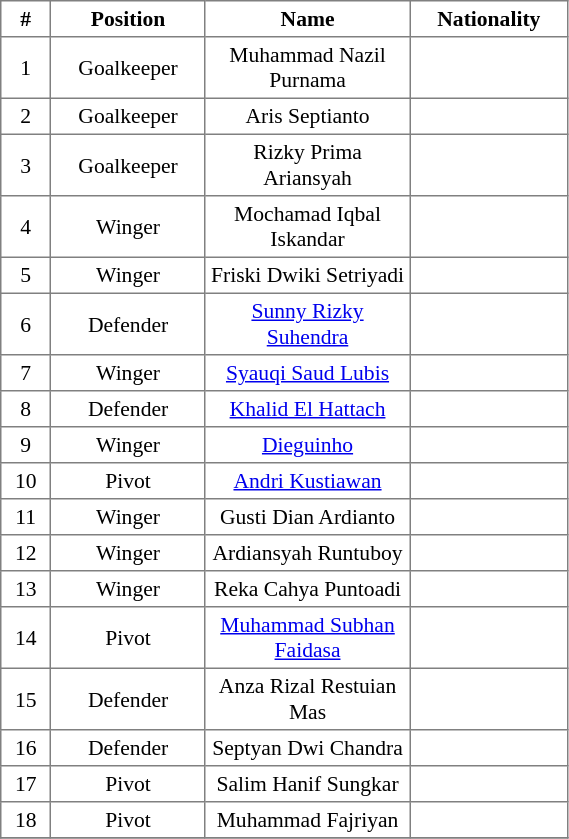<table border="1" style="border-collapse:collapse; font-size:90%;" cellpadding="3" cellspacing="0" width="30%">
<tr>
<th width="2%">#</th>
<th width="5%">Position</th>
<th width="10%">Name</th>
<th width="5%">Nationality</th>
</tr>
<tr align="center">
<td>1</td>
<td>Goalkeeper</td>
<td>Muhammad Nazil Purnama</td>
<td></td>
</tr>
<tr align="center">
<td>2</td>
<td>Goalkeeper</td>
<td>Aris Septianto</td>
<td></td>
</tr>
<tr align="center">
<td>3</td>
<td>Goalkeeper</td>
<td>Rizky Prima Ariansyah</td>
<td></td>
</tr>
<tr align="center">
<td>4</td>
<td>Winger</td>
<td>Mochamad Iqbal Iskandar</td>
<td></td>
</tr>
<tr align="center">
<td>5</td>
<td>Winger</td>
<td>Friski Dwiki Setriyadi</td>
<td></td>
</tr>
<tr align="center">
<td>6</td>
<td>Defender</td>
<td><a href='#'>Sunny Rizky Suhendra</a></td>
<td></td>
</tr>
<tr align="center">
<td>7</td>
<td>Winger</td>
<td><a href='#'>Syauqi Saud Lubis</a></td>
<td></td>
</tr>
<tr align="center">
<td>8</td>
<td>Defender</td>
<td><a href='#'>Khalid El Hattach</a></td>
<td></td>
</tr>
<tr align="center">
<td>9</td>
<td>Winger</td>
<td><a href='#'>Dieguinho</a></td>
<td></td>
</tr>
<tr align="center">
<td>10</td>
<td>Pivot</td>
<td><a href='#'>Andri Kustiawan</a></td>
<td></td>
</tr>
<tr align="center">
<td>11</td>
<td>Winger</td>
<td>Gusti Dian Ardianto</td>
<td></td>
</tr>
<tr align="center">
<td>12</td>
<td>Winger</td>
<td>Ardiansyah Runtuboy</td>
<td></td>
</tr>
<tr align="center">
<td>13</td>
<td>Winger</td>
<td>Reka Cahya Puntoadi</td>
<td></td>
</tr>
<tr align="center">
<td>14</td>
<td>Pivot</td>
<td><a href='#'>Muhammad Subhan Faidasa</a></td>
<td></td>
</tr>
<tr align="center">
<td>15</td>
<td>Defender</td>
<td>Anza Rizal Restuian Mas</td>
<td></td>
</tr>
<tr align="center">
<td>16</td>
<td>Defender</td>
<td>Septyan Dwi Chandra</td>
<td></td>
</tr>
<tr align="center">
<td>17</td>
<td>Pivot</td>
<td>Salim Hanif Sungkar</td>
<td></td>
</tr>
<tr align="center">
<td>18</td>
<td>Pivot</td>
<td>Muhammad Fajriyan</td>
<td></td>
</tr>
<tr align="center">
</tr>
</table>
